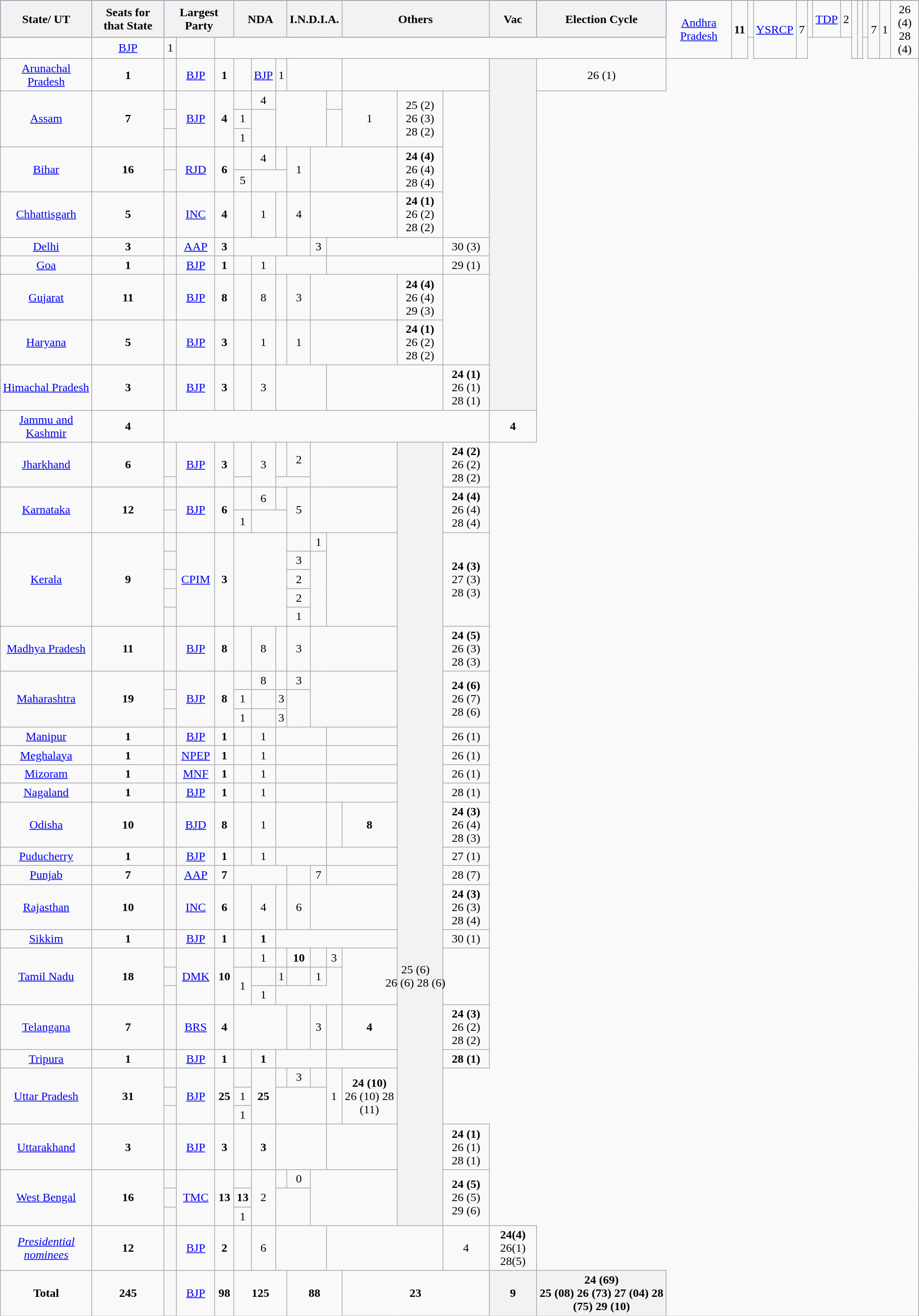<table class="wikitable sortable" style="text-align: center;">
<tr style="background:#00f;">
<th rowspan="2">State/ UT</th>
<th rowspan="2">Seats for that State</th>
<th colspan="3" rowspan="2">Largest Party</th>
<th colspan="3" rowspan="2">NDA</th>
<th colspan="3" rowspan="2">I.N.D.I.A.</th>
<th colspan="3" rowspan="2">Others</th>
<th rowspan="2">Vac</th>
<th rowspan="2">Election Cycle</th>
</tr>
<tr>
<td rowspan="2"><a href='#'>Andhra Pradesh</a></td>
<td rowspan="2"><strong>11</strong></td>
<td></td>
<td rowspan="2"><a href='#'>YSRCP</a></td>
<td rowspan="2">7</td>
<td></td>
<td><a href='#'>TDP</a></td>
<td>2</td>
<td rowspan="2"></td>
<td colspan="2" rowspan="2"></td>
<td></td>
<td rowspan="2">7</td>
<td rowspan="2">1</td>
<td rowspan="2">26 (4)<br>28 (4)</td>
</tr>
<tr>
<td></td>
<td><a href='#'>BJP</a></td>
<td>1</td>
<td></td>
</tr>
<tr>
<td><a href='#'>Arunachal Pradesh</a></td>
<td><strong>1</strong></td>
<td></td>
<td><a href='#'>BJP</a></td>
<td><strong>1</strong></td>
<td></td>
<td><a href='#'>BJP</a></td>
<td>1</td>
<td colspan="3"></td>
<td colspan="3"></td>
<th rowspan="12"></th>
<td>26 (1)</td>
</tr>
<tr>
<td rowspan="3"><a href='#'>Assam</a></td>
<td rowspan="3"><strong>7</strong></td>
<td></td>
<td rowspan="3"><a href='#'>BJP</a></td>
<td rowspan="3"><strong>4</strong></td>
<td></td>
<td>4</td>
<td colspan="3" rowspan="3"></td>
<td></td>
<td rowspan="3">1</td>
<td rowspan="3">25 (2)<br>26 (3)
28 (2)</td>
</tr>
<tr>
<td></td>
<td>1</td>
</tr>
<tr>
<td></td>
<td>1</td>
</tr>
<tr>
<td rowspan="2"><a href='#'>Bihar</a></td>
<td rowspan="2"><strong>16</strong></td>
<td></td>
<td rowspan="2"><a href='#'>RJD</a></td>
<td rowspan="2"><strong>6</strong></td>
<td></td>
<td>4</td>
<td></td>
<td rowspan="2">1</td>
<td rowspan="2" colspan="3"></td>
<td rowspan="2"><strong>24 (4)</strong><br>26 (4)
28 (4)</td>
</tr>
<tr>
<td></td>
<td>5</td>
</tr>
<tr>
<td><a href='#'>Chhattisgarh</a></td>
<td><strong>5</strong></td>
<td></td>
<td><a href='#'>INC</a></td>
<td><strong>4</strong></td>
<td></td>
<td>1</td>
<td></td>
<td>4</td>
<td colspan="3"></td>
<td><strong>24 (1)</strong><br>26 (2)
28 (2)</td>
</tr>
<tr>
<td><a href='#'>Delhi</a></td>
<td><strong>3</strong></td>
<td></td>
<td><a href='#'>AAP</a></td>
<td><strong>3</strong></td>
<td colspan="3"></td>
<td></td>
<td>3</td>
<td colspan="3"></td>
<td>30 (3)</td>
</tr>
<tr>
<td><a href='#'>Goa</a></td>
<td><strong>1</strong></td>
<td></td>
<td><a href='#'>BJP</a></td>
<td><strong>1</strong></td>
<td></td>
<td>1</td>
<td colspan="3"></td>
<td colspan="3"></td>
<td>29 (1)</td>
</tr>
<tr>
<td><a href='#'>Gujarat</a></td>
<td><strong>11</strong></td>
<td></td>
<td><a href='#'>BJP</a></td>
<td><strong>8</strong></td>
<td></td>
<td>8</td>
<td></td>
<td>3</td>
<td colspan="3"></td>
<td><strong>24 (4)</strong><br>26 (4)
29 (3)</td>
</tr>
<tr>
<td><a href='#'>Haryana</a></td>
<td><strong>5</strong></td>
<td></td>
<td><a href='#'>BJP</a></td>
<td><strong>3</strong></td>
<td></td>
<td>1</td>
<td></td>
<td>1</td>
<td colspan="3"></td>
<td><strong>24 (1)</strong><br>26 (2)
28 (2)</td>
</tr>
<tr>
<td><a href='#'>Himachal Pradesh</a></td>
<td><strong>3</strong></td>
<td></td>
<td><a href='#'>BJP</a></td>
<td><strong>3</strong></td>
<td></td>
<td>3</td>
<td colspan="3"></td>
<td colspan="3"></td>
<td><strong>24 (1)</strong><br>26 (1)
28 (1)</td>
</tr>
<tr>
<td><a href='#'>Jammu and Kashmir</a></td>
<td><strong>4</strong></td>
<td colspan="12"></td>
<td><strong>4</strong></td>
</tr>
<tr>
<td rowspan="2"><a href='#'>Jharkhand</a></td>
<td rowspan="2"><strong>6</strong></td>
<td></td>
<td rowspan="2"><a href='#'>BJP</a></td>
<td rowspan="2"><strong>3</strong></td>
<td></td>
<td rowspan="2">3</td>
<td></td>
<td>2</td>
<td rowspan="2" colspan="3"></td>
<th rowspan="34"></th>
<td rowspan="2"><strong>24 (2)</strong><br>26 (2)
28 (2)</td>
</tr>
<tr>
<td></td>
<td></td>
</tr>
<tr>
<td rowspan="2"><a href='#'>Karnataka</a></td>
<td rowspan="2"><strong>12</strong></td>
<td></td>
<td rowspan="2"><a href='#'>BJP</a></td>
<td rowspan="2"><strong>6</strong></td>
<td></td>
<td>6</td>
<td></td>
<td rowspan="2">5</td>
<td rowspan="2" colspan="3"></td>
<td rowspan="2"><strong>24 (4)</strong><br>26 (4)
28 (4)</td>
</tr>
<tr>
<td></td>
<td>1</td>
</tr>
<tr>
<td rowspan="5"><a href='#'>Kerala</a></td>
<td rowspan="5"><strong>9</strong></td>
<td></td>
<td rowspan="5"><a href='#'>CPIM</a></td>
<td rowspan="5"><strong>3</strong></td>
<td colspan="3" rowspan="5"></td>
<td></td>
<td>1</td>
<td colspan="3" rowspan="5"></td>
<td rowspan="5"><strong>24 (3)</strong><br>27 (3)
28 (3)</td>
</tr>
<tr>
<td></td>
<td>3</td>
</tr>
<tr>
<td></td>
<td>2</td>
</tr>
<tr>
<td></td>
<td>2</td>
</tr>
<tr>
<td></td>
<td>1</td>
</tr>
<tr>
<td><a href='#'>Madhya Pradesh</a></td>
<td><strong>11</strong></td>
<td></td>
<td><a href='#'>BJP</a></td>
<td><strong>8</strong></td>
<td></td>
<td>8</td>
<td></td>
<td>3</td>
<td colspan="3"></td>
<td><strong>24 (5)</strong><br>26 (3)
28 (3)</td>
</tr>
<tr>
<td rowspan="3"><a href='#'>Maharashtra</a></td>
<td rowspan="3"><strong>19</strong></td>
<td></td>
<td rowspan="3"><a href='#'>BJP</a></td>
<td rowspan="3"><strong>8</strong></td>
<td></td>
<td>8</td>
<td></td>
<td>3</td>
<td colspan="3" rowspan="3"></td>
<td rowspan="3"><strong>24 (6)</strong><br>26 (7)
28 (6)</td>
</tr>
<tr>
<td></td>
<td>1</td>
<td></td>
<td>3</td>
</tr>
<tr>
<td></td>
<td>1</td>
<td></td>
<td>3</td>
</tr>
<tr>
<td><a href='#'>Manipur</a></td>
<td><strong>1</strong></td>
<td></td>
<td><a href='#'>BJP</a></td>
<td><strong>1</strong></td>
<td></td>
<td>1</td>
<td colspan="3"></td>
<td colspan="3"></td>
<td>26 (1)</td>
</tr>
<tr>
<td><a href='#'>Meghalaya</a></td>
<td><strong>1</strong></td>
<td></td>
<td><a href='#'>NPEP</a></td>
<td><strong>1</strong></td>
<td></td>
<td>1</td>
<td colspan="3"></td>
<td colspan="3"></td>
<td>26 (1)</td>
</tr>
<tr>
<td><a href='#'>Mizoram</a></td>
<td><strong>1</strong></td>
<td></td>
<td><a href='#'>MNF</a></td>
<td><strong>1</strong></td>
<td></td>
<td>1</td>
<td colspan="3"></td>
<td colspan="3"></td>
<td>26 (1)</td>
</tr>
<tr>
<td><a href='#'>Nagaland</a></td>
<td><strong>1</strong></td>
<td></td>
<td><a href='#'>BJP</a></td>
<td><strong>1</strong></td>
<td></td>
<td>1</td>
<td colspan="3"></td>
<td colspan="3"></td>
<td>28 (1)</td>
</tr>
<tr>
<td><a href='#'>Odisha</a></td>
<td><strong>10</strong></td>
<td></td>
<td><a href='#'>BJD</a></td>
<td><strong>8</strong></td>
<td></td>
<td>1</td>
<td colspan="3"></td>
<td></td>
<td><strong>8</strong></td>
<td><strong>24 (3)</strong><br>26 (4)
28 (3)</td>
</tr>
<tr>
<td><a href='#'>Puducherry</a></td>
<td><strong>1</strong></td>
<td></td>
<td><a href='#'>BJP</a></td>
<td><strong>1</strong></td>
<td></td>
<td>1</td>
<td colspan="3"></td>
<td colspan="3"></td>
<td>27 (1)</td>
</tr>
<tr>
<td><a href='#'>Punjab</a></td>
<td><strong>7</strong></td>
<td></td>
<td><a href='#'>AAP</a></td>
<td><strong>7</strong></td>
<td colspan="3"></td>
<td></td>
<td>7</td>
<td colspan="3"></td>
<td>28 (7)</td>
</tr>
<tr>
<td><a href='#'>Rajasthan</a></td>
<td><strong>10</strong></td>
<td></td>
<td><a href='#'>INC</a></td>
<td><strong>6</strong></td>
<td></td>
<td>4</td>
<td></td>
<td>6</td>
<td colspan="3"></td>
<td><strong>24 (3)</strong><br>26 (3)
28 (4)</td>
</tr>
<tr>
<td><a href='#'>Sikkim</a></td>
<td><strong>1</strong></td>
<td></td>
<td><a href='#'>BJP</a></td>
<td><strong>1</strong></td>
<td></td>
<td><strong>1</strong></td>
<td colspan="6"></td>
<td>30 (1)</td>
</tr>
<tr>
<td rowspan="3"><a href='#'>Tamil Nadu</a></td>
<td rowspan="3"><strong>18</strong></td>
<td></td>
<td rowspan="3"><a href='#'>DMK</a></td>
<td rowspan="3"><strong>10</strong></td>
<td></td>
<td>1</td>
<td></td>
<td><strong>10</strong></td>
<td></td>
<td>3</td>
<td colspan="3" rowspan="3">25 (6)<br>26 (6)
28 (6)</td>
</tr>
<tr>
<td></td>
<td rowspan=2>1</td>
<td></td>
<td>1</td>
<td></td>
<td>1</td>
</tr>
<tr>
<td></td>
<td>1</td>
</tr>
<tr>
<td><a href='#'>Telangana</a></td>
<td><strong>7</strong></td>
<td></td>
<td><a href='#'>BRS</a></td>
<td><strong>4</strong></td>
<td colspan="3"></td>
<td></td>
<td>3</td>
<td></td>
<td><strong>4</strong></td>
<td><strong>24 (3)</strong><br>26 (2)
28 (2)</td>
</tr>
<tr>
<td><a href='#'>Tripura</a></td>
<td><strong>1</strong></td>
<td></td>
<td><a href='#'>BJP</a></td>
<td><strong>1</strong></td>
<td></td>
<td><strong>1</strong></td>
<td colspan="3"></td>
<td colspan="3"></td>
<td><strong>28 (1)</strong></td>
</tr>
<tr>
<td rowspan="3"><a href='#'>Uttar Pradesh</a></td>
<td rowspan="3"><strong>31</strong></td>
<td></td>
<td rowspan="3"><a href='#'>BJP</a></td>
<td rowspan="3"><strong>25</strong></td>
<td></td>
<td rowspan="3"><strong>25</strong></td>
<td></td>
<td>3</td>
<td></td>
<td rowspan="3">1</td>
<td rowspan="3"><strong>24 (10)</strong><br>26 (10)
28 (11)</td>
</tr>
<tr>
<td></td>
<td>1</td>
</tr>
<tr>
<td></td>
<td>1</td>
</tr>
<tr>
<td><a href='#'>Uttarakhand</a></td>
<td><strong>3</strong></td>
<td></td>
<td><a href='#'>BJP</a></td>
<td><strong>3</strong></td>
<td></td>
<td><strong>3</strong></td>
<td colspan="3"></td>
<td colspan="3"></td>
<td><strong>24 (1)</strong><br>26 (1)
28 (1)</td>
</tr>
<tr>
<td rowspan="3"><a href='#'>West Bengal</a></td>
<td rowspan="3"><strong>16</strong></td>
<td></td>
<td rowspan="3"><a href='#'>TMC</a></td>
<td rowspan="3"><strong>13</strong></td>
<td></td>
<td rowspan="3">2</td>
<td></td>
<td>0</td>
<td rowspan="3" colspan="3"></td>
<td rowspan="3"><strong>24 (5)</strong><br>26 (5)
29 (6)</td>
</tr>
<tr>
<td></td>
<td><strong>13</strong></td>
</tr>
<tr>
<td></td>
<td>1</td>
</tr>
<tr>
<td><em><a href='#'>Presidential nominees</a></em></td>
<td><strong>12</strong></td>
<td></td>
<td><a href='#'>BJP</a></td>
<td><strong>2</strong></td>
<td></td>
<td>6</td>
<td colspan="3"></td>
<td colspan="3"></td>
<td>4</td>
<td><strong>24(4)</strong><br>26(1)
28(5)</td>
</tr>
<tr>
<td rowspan="3"><strong>Total</strong></td>
<td rowspan="3"><strong>245 </strong></td>
<td></td>
<td rowspan="3"><a href='#'>BJP</a></td>
<td rowspan="3"><strong>98</strong></td>
<td colspan="3" rowspan="2"><strong>125</strong></td>
<td colspan="3" rowspan="2"><strong>88</strong></td>
<td colspan="3"><strong>23</strong></td>
<th rowspan="2">9</th>
<th rowspan="3">24 (69)<br>25 (08)
26 (73)
27 (04)
28 (75)
29 (10)</th>
</tr>
<tr>
</tr>
</table>
